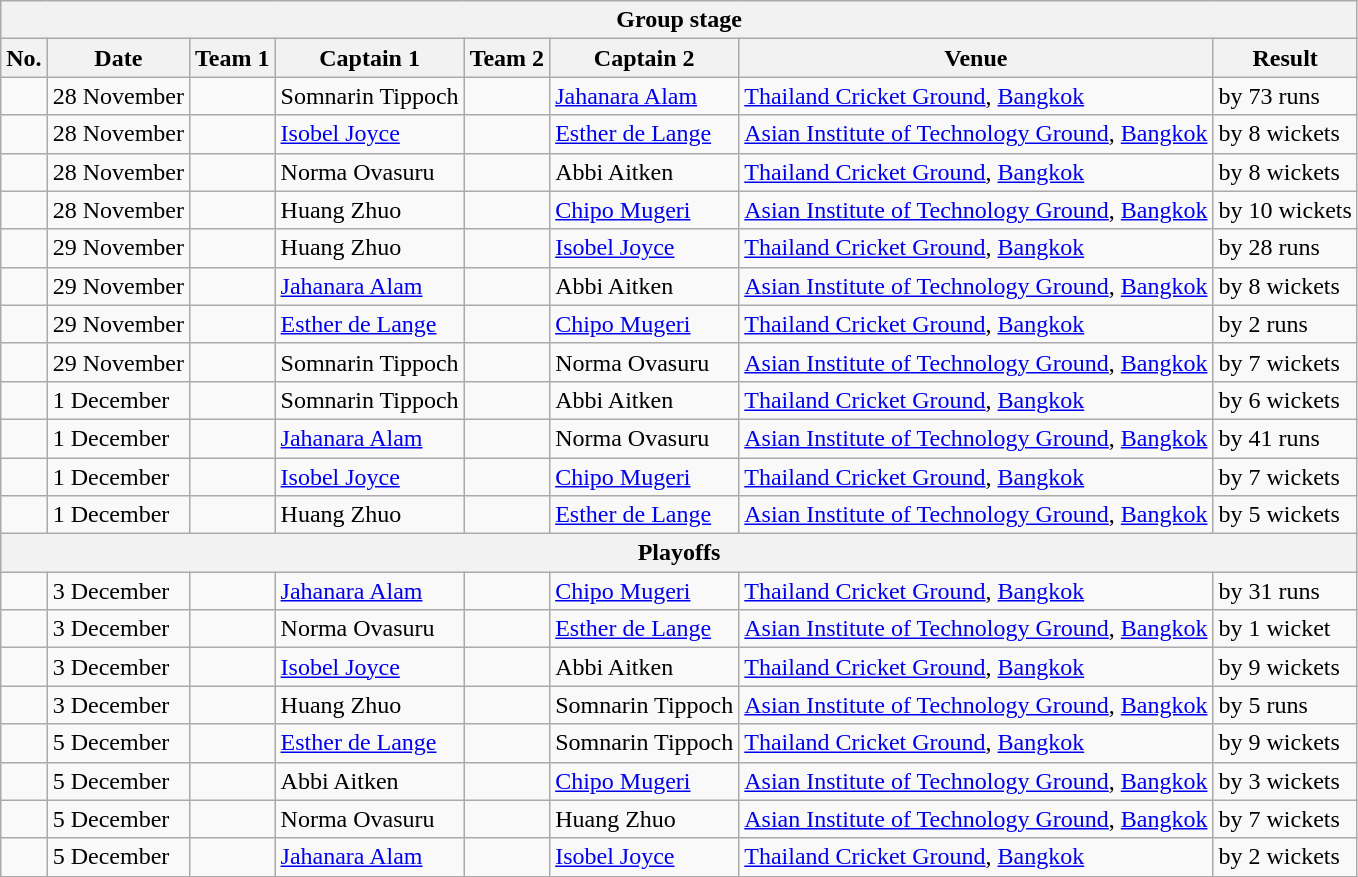<table class="wikitable">
<tr>
<th colspan="8">Group stage</th>
</tr>
<tr>
<th>No.</th>
<th>Date</th>
<th>Team 1</th>
<th>Captain 1</th>
<th>Team 2</th>
<th>Captain 2</th>
<th>Venue</th>
<th>Result</th>
</tr>
<tr>
<td></td>
<td>28 November</td>
<td></td>
<td>Somnarin Tippoch</td>
<td></td>
<td><a href='#'>Jahanara Alam</a></td>
<td><a href='#'>Thailand Cricket Ground</a>, <a href='#'>Bangkok</a></td>
<td> by 73 runs</td>
</tr>
<tr>
<td></td>
<td>28 November</td>
<td></td>
<td><a href='#'>Isobel Joyce</a></td>
<td></td>
<td><a href='#'>Esther de Lange</a></td>
<td><a href='#'>Asian Institute of Technology Ground</a>, <a href='#'>Bangkok</a></td>
<td> by 8 wickets</td>
</tr>
<tr>
<td></td>
<td>28 November</td>
<td></td>
<td>Norma Ovasuru</td>
<td></td>
<td>Abbi Aitken</td>
<td><a href='#'>Thailand Cricket Ground</a>, <a href='#'>Bangkok</a></td>
<td> by 8 wickets</td>
</tr>
<tr>
<td></td>
<td>28 November</td>
<td></td>
<td>Huang Zhuo</td>
<td></td>
<td><a href='#'>Chipo Mugeri</a></td>
<td><a href='#'>Asian Institute of Technology Ground</a>, <a href='#'>Bangkok</a></td>
<td> by 10 wickets</td>
</tr>
<tr>
<td></td>
<td>29 November</td>
<td></td>
<td>Huang Zhuo</td>
<td></td>
<td><a href='#'>Isobel Joyce</a></td>
<td><a href='#'>Thailand Cricket Ground</a>, <a href='#'>Bangkok</a></td>
<td> by 28 runs</td>
</tr>
<tr>
<td></td>
<td>29 November</td>
<td></td>
<td><a href='#'>Jahanara Alam</a></td>
<td></td>
<td>Abbi Aitken</td>
<td><a href='#'>Asian Institute of Technology Ground</a>, <a href='#'>Bangkok</a></td>
<td> by 8 wickets</td>
</tr>
<tr>
<td></td>
<td>29 November</td>
<td></td>
<td><a href='#'>Esther de Lange</a></td>
<td></td>
<td><a href='#'>Chipo Mugeri</a></td>
<td><a href='#'>Thailand Cricket Ground</a>, <a href='#'>Bangkok</a></td>
<td> by 2 runs</td>
</tr>
<tr>
<td></td>
<td>29 November</td>
<td></td>
<td>Somnarin Tippoch</td>
<td></td>
<td>Norma Ovasuru</td>
<td><a href='#'>Asian Institute of Technology Ground</a>, <a href='#'>Bangkok</a></td>
<td> by 7 wickets</td>
</tr>
<tr>
<td></td>
<td>1 December</td>
<td></td>
<td>Somnarin Tippoch</td>
<td></td>
<td>Abbi Aitken</td>
<td><a href='#'>Thailand Cricket Ground</a>, <a href='#'>Bangkok</a></td>
<td> by 6 wickets</td>
</tr>
<tr>
<td></td>
<td>1 December</td>
<td></td>
<td><a href='#'>Jahanara Alam</a></td>
<td></td>
<td>Norma Ovasuru</td>
<td><a href='#'>Asian Institute of Technology Ground</a>, <a href='#'>Bangkok</a></td>
<td> by 41 runs</td>
</tr>
<tr>
<td></td>
<td>1 December</td>
<td></td>
<td><a href='#'>Isobel Joyce</a></td>
<td></td>
<td><a href='#'>Chipo Mugeri</a></td>
<td><a href='#'>Thailand Cricket Ground</a>, <a href='#'>Bangkok</a></td>
<td> by 7 wickets</td>
</tr>
<tr>
<td></td>
<td>1 December</td>
<td></td>
<td>Huang Zhuo</td>
<td></td>
<td><a href='#'>Esther de Lange</a></td>
<td><a href='#'>Asian Institute of Technology Ground</a>, <a href='#'>Bangkok</a></td>
<td> by 5 wickets</td>
</tr>
<tr>
<th colspan="8">Playoffs</th>
</tr>
<tr>
<td></td>
<td>3 December</td>
<td></td>
<td><a href='#'>Jahanara Alam</a></td>
<td></td>
<td><a href='#'>Chipo Mugeri</a></td>
<td><a href='#'>Thailand Cricket Ground</a>, <a href='#'>Bangkok</a></td>
<td> by 31 runs</td>
</tr>
<tr>
<td></td>
<td>3 December</td>
<td></td>
<td>Norma Ovasuru</td>
<td></td>
<td><a href='#'>Esther de Lange</a></td>
<td><a href='#'>Asian Institute of Technology Ground</a>, <a href='#'>Bangkok</a></td>
<td> by 1 wicket</td>
</tr>
<tr>
<td></td>
<td>3 December</td>
<td></td>
<td><a href='#'>Isobel Joyce</a></td>
<td></td>
<td>Abbi Aitken</td>
<td><a href='#'>Thailand Cricket Ground</a>, <a href='#'>Bangkok</a></td>
<td> by 9 wickets</td>
</tr>
<tr>
<td></td>
<td>3 December</td>
<td></td>
<td>Huang Zhuo</td>
<td></td>
<td>Somnarin Tippoch</td>
<td><a href='#'>Asian Institute of Technology Ground</a>, <a href='#'>Bangkok</a></td>
<td> by 5 runs</td>
</tr>
<tr>
<td></td>
<td>5 December</td>
<td></td>
<td><a href='#'>Esther de Lange</a></td>
<td></td>
<td>Somnarin Tippoch</td>
<td><a href='#'>Thailand Cricket Ground</a>, <a href='#'>Bangkok</a></td>
<td> by 9 wickets</td>
</tr>
<tr>
<td></td>
<td>5 December</td>
<td></td>
<td>Abbi Aitken</td>
<td></td>
<td><a href='#'>Chipo Mugeri</a></td>
<td><a href='#'>Asian Institute of Technology Ground</a>, <a href='#'>Bangkok</a></td>
<td> by 3 wickets</td>
</tr>
<tr>
<td></td>
<td>5 December</td>
<td></td>
<td>Norma Ovasuru</td>
<td></td>
<td>Huang Zhuo</td>
<td><a href='#'>Asian Institute of Technology Ground</a>, <a href='#'>Bangkok</a></td>
<td> by 7 wickets</td>
</tr>
<tr>
<td></td>
<td>5 December</td>
<td></td>
<td><a href='#'>Jahanara Alam</a></td>
<td></td>
<td><a href='#'>Isobel Joyce</a></td>
<td><a href='#'>Thailand Cricket Ground</a>, <a href='#'>Bangkok</a></td>
<td> by 2 wickets</td>
</tr>
</table>
